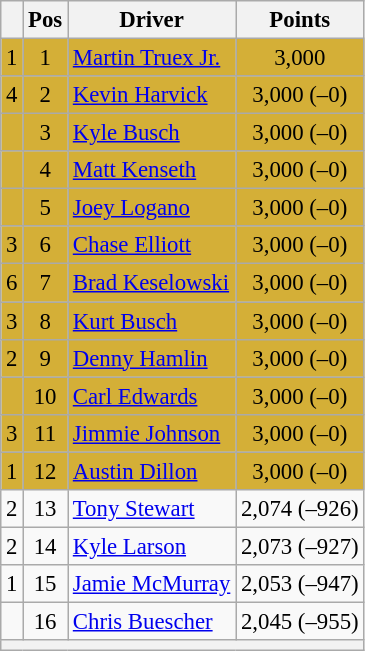<table class="wikitable" style="font-size: 95%;">
<tr>
<th></th>
<th>Pos</th>
<th>Driver</th>
<th>Points</th>
</tr>
<tr style="background:#D4AF37;">
<td align="left"> 1</td>
<td style="text-align:center;">1</td>
<td><a href='#'>Martin Truex Jr.</a></td>
<td style="text-align:center;">3,000</td>
</tr>
<tr style="background:#D4AF37;">
<td align="left"> 4</td>
<td style="text-align:center;">2</td>
<td><a href='#'>Kevin Harvick</a></td>
<td style="text-align:center;">3,000 (–0)</td>
</tr>
<tr style="background:#D4AF37;">
<td align="left"></td>
<td style="text-align:center;">3</td>
<td><a href='#'>Kyle Busch</a></td>
<td style="text-align:center;">3,000 (–0)</td>
</tr>
<tr style="background:#D4AF37;">
<td align="left"></td>
<td style="text-align:center;">4</td>
<td><a href='#'>Matt Kenseth</a></td>
<td style="text-align:center;">3,000 (–0)</td>
</tr>
<tr style="background:#D4AF37;">
<td align="left"></td>
<td style="text-align:center;">5</td>
<td><a href='#'>Joey Logano</a></td>
<td style="text-align:center;">3,000 (–0)</td>
</tr>
<tr style="background:#D4AF37;">
<td align="left"> 3</td>
<td style="text-align:center;">6</td>
<td><a href='#'>Chase Elliott</a></td>
<td style="text-align:center;">3,000 (–0)</td>
</tr>
<tr style="background:#D4AF37;">
<td align="left"> 6</td>
<td style="text-align:center;">7</td>
<td><a href='#'>Brad Keselowski</a></td>
<td style="text-align:center;">3,000 (–0)</td>
</tr>
<tr style="background:#D4AF37;">
<td align="left"> 3</td>
<td style="text-align:center;">8</td>
<td><a href='#'>Kurt Busch</a></td>
<td style="text-align:center;">3,000 (–0)</td>
</tr>
<tr style="background:#D4AF37;">
<td align="left"> 2</td>
<td style="text-align:center;">9</td>
<td><a href='#'>Denny Hamlin</a></td>
<td style="text-align:center;">3,000 (–0)</td>
</tr>
<tr style="background:#D4AF37;">
<td align="left"></td>
<td style="text-align:center;">10</td>
<td><a href='#'>Carl Edwards</a></td>
<td style="text-align:center;">3,000 (–0)</td>
</tr>
<tr style="background:#D4AF37;">
<td align="left"> 3</td>
<td style="text-align:center;">11</td>
<td><a href='#'>Jimmie Johnson</a></td>
<td style="text-align:center;">3,000 (–0)</td>
</tr>
<tr style="background:#D4AF37;">
<td align="left"> 1</td>
<td style="text-align:center;">12</td>
<td><a href='#'>Austin Dillon</a></td>
<td style="text-align:center;">3,000 (–0)</td>
</tr>
<tr>
<td align="left"> 2</td>
<td style="text-align:center;">13</td>
<td><a href='#'>Tony Stewart</a></td>
<td style="text-align:center;">2,074 (–926)</td>
</tr>
<tr>
<td align="left"> 2</td>
<td style="text-align:center;">14</td>
<td><a href='#'>Kyle Larson</a></td>
<td style="text-align:center;">2,073 (–927)</td>
</tr>
<tr>
<td align="left"> 1</td>
<td style="text-align:center;">15</td>
<td><a href='#'>Jamie McMurray</a></td>
<td style="text-align:center;">2,053 (–947)</td>
</tr>
<tr>
<td align="left"></td>
<td style="text-align:center;">16</td>
<td><a href='#'>Chris Buescher</a></td>
<td style="text-align:center;">2,045 (–955)</td>
</tr>
<tr class="sortbottom">
<th colspan="9"></th>
</tr>
</table>
